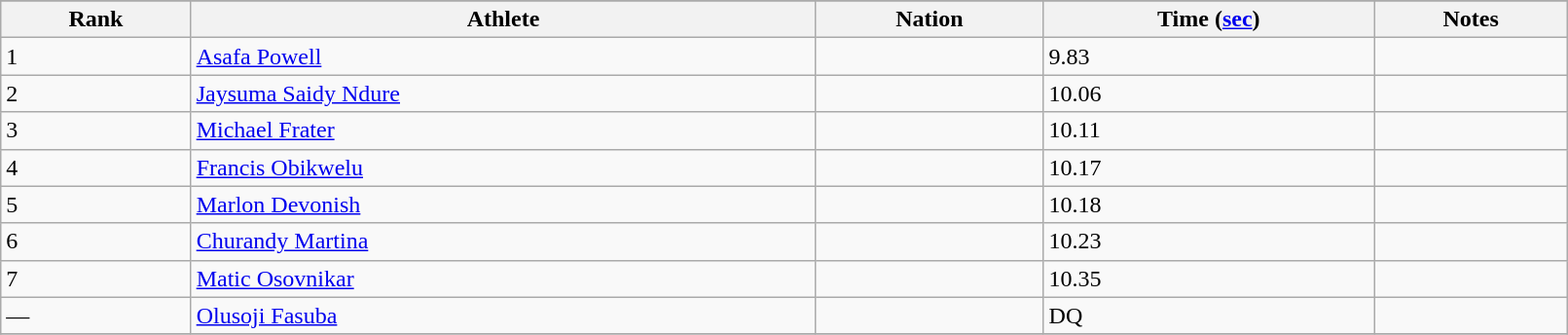<table class="wikitable" width=85%>
<tr>
</tr>
<tr>
<th>Rank</th>
<th>Athlete</th>
<th>Nation</th>
<th>Time (<a href='#'>sec</a>)</th>
<th>Notes</th>
</tr>
<tr>
<td>1</td>
<td><a href='#'>Asafa Powell</a></td>
<td></td>
<td>9.83</td>
<td></td>
</tr>
<tr>
<td>2</td>
<td><a href='#'>Jaysuma Saidy Ndure</a></td>
<td></td>
<td>10.06</td>
<td></td>
</tr>
<tr>
<td>3</td>
<td><a href='#'>Michael Frater</a></td>
<td></td>
<td>10.11</td>
<td></td>
</tr>
<tr>
<td>4</td>
<td><a href='#'>Francis Obikwelu</a></td>
<td></td>
<td>10.17</td>
<td></td>
</tr>
<tr>
<td>5</td>
<td><a href='#'>Marlon Devonish</a></td>
<td></td>
<td>10.18</td>
<td></td>
</tr>
<tr>
<td>6</td>
<td><a href='#'>Churandy Martina</a></td>
<td></td>
<td>10.23</td>
<td></td>
</tr>
<tr>
<td>7</td>
<td><a href='#'>Matic Osovnikar</a></td>
<td></td>
<td>10.35</td>
<td></td>
</tr>
<tr>
<td>—</td>
<td><a href='#'>Olusoji Fasuba</a></td>
<td></td>
<td>DQ</td>
<td></td>
</tr>
<tr>
</tr>
</table>
